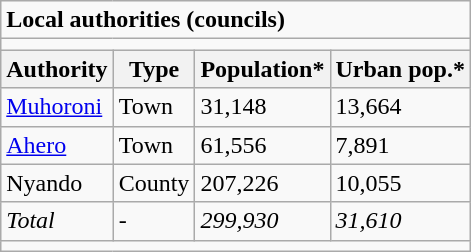<table class="wikitable">
<tr>
<td colspan="4"><strong>Local authorities (councils)</strong></td>
</tr>
<tr>
<td colspan="4"></td>
</tr>
<tr>
<th>Authority</th>
<th>Type</th>
<th>Population*</th>
<th>Urban pop.*</th>
</tr>
<tr>
<td><a href='#'>Muhoroni</a></td>
<td>Town</td>
<td>31,148</td>
<td>13,664</td>
</tr>
<tr>
<td><a href='#'>Ahero</a></td>
<td>Town</td>
<td>61,556</td>
<td>7,891</td>
</tr>
<tr>
<td>Nyando</td>
<td>County</td>
<td>207,226</td>
<td>10,055</td>
</tr>
<tr>
<td><em>Total</em></td>
<td>-</td>
<td><em>299,930</em></td>
<td><em>31,610</em></td>
</tr>
<tr>
<td colspan="4"></td>
</tr>
</table>
